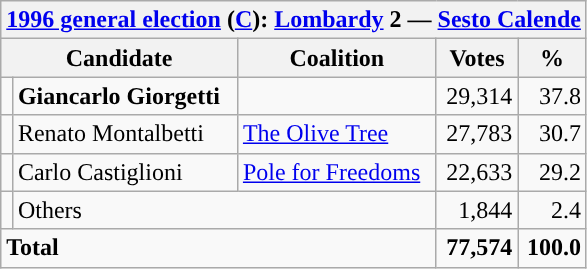<table class=wikitable style=text-align:right>
<tr>
<th colspan=5><a href='#'>1996 general election</a> (<a href='#'>C</a>): <a href='#'>Lombardy</a> 2 — <a href='#'>Sesto Calende</a></th>
</tr>
<tr>
<th colspan=2>Candidate</th>
<th>Coalition</th>
<th>Votes</th>
<th>%</th>
</tr>
<tr>
<td></td>
<td align=left><strong>Giancarlo Giorgetti</strong></td>
<td align=left></td>
<td>29,314</td>
<td>37.8</td>
</tr>
<tr>
<td></td>
<td align=left>Renato Montalbetti</td>
<td align=left><a href='#'>The Olive Tree</a></td>
<td>27,783</td>
<td>30.7</td>
</tr>
<tr>
<td></td>
<td align=left>Carlo Castiglioni</td>
<td align=left><a href='#'>Pole for Freedoms</a></td>
<td>22,633</td>
<td>29.2</td>
</tr>
<tr>
<td></td>
<td align=left colspan=2>Others</td>
<td>1,844</td>
<td>2.4</td>
</tr>
<tr>
<td align=left colspan=3><strong>Total</strong></td>
<td><strong>77,574</strong></td>
<td><strong>100.0</strong></td>
</tr>
</table>
